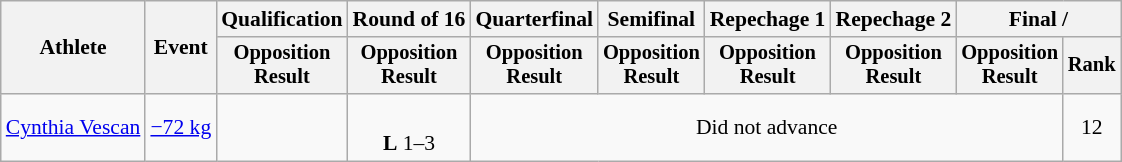<table class="wikitable" style="text-align:left; font-size:90%">
<tr>
<th rowspan="2">Athlete</th>
<th rowspan="2">Event</th>
<th>Qualification</th>
<th>Round of 16</th>
<th>Quarterfinal</th>
<th>Semifinal</th>
<th>Repechage 1</th>
<th>Repechage 2</th>
<th colspan=2>Final / </th>
</tr>
<tr style="font-size: 95%">
<th>Opposition<br>Result</th>
<th>Opposition<br>Result</th>
<th>Opposition<br>Result</th>
<th>Opposition<br>Result</th>
<th>Opposition<br>Result</th>
<th>Opposition<br>Result</th>
<th>Opposition<br>Result</th>
<th>Rank</th>
</tr>
<tr align=center>
<td align=left><a href='#'>Cynthia Vescan</a></td>
<td align=left><a href='#'>−72 kg</a></td>
<td></td>
<td><br><strong>L</strong> 1–3 <sup></sup></td>
<td colspan=5>Did not advance</td>
<td>12</td>
</tr>
</table>
